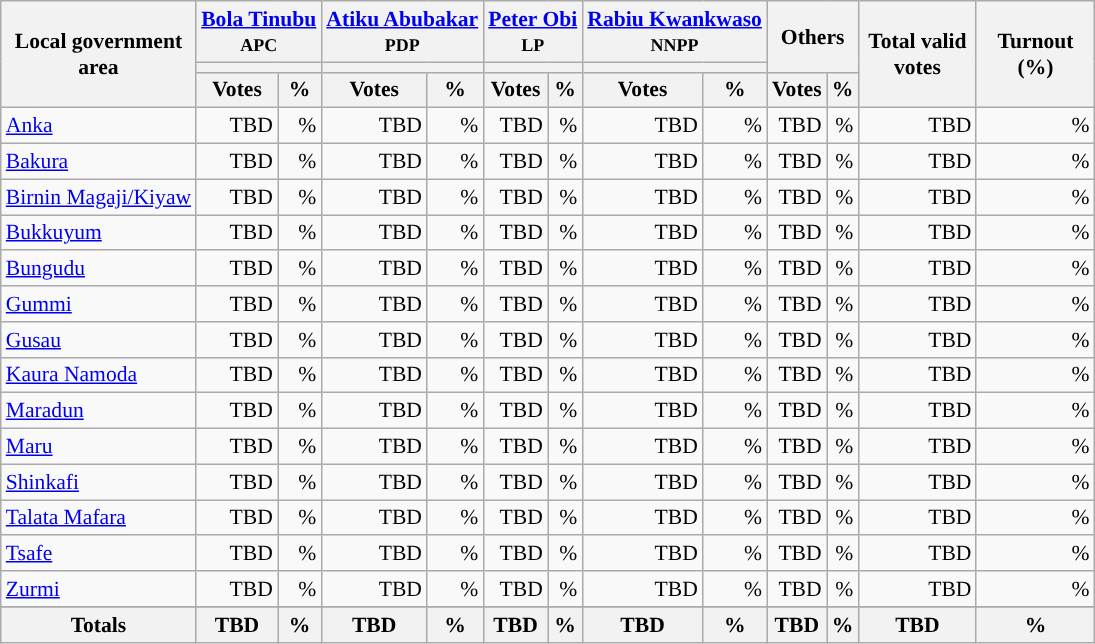<table class="wikitable sortable" style="text-align:right; font-size:90%">
<tr>
<th rowspan="3" style="max-width:7.5em;">Local government area</th>
<th colspan="2"><a href='#'>Bola Tinubu</a><br><small>APC</small></th>
<th colspan="2"><a href='#'>Atiku Abubakar</a><br><small>PDP</small></th>
<th colspan="2"><a href='#'>Peter Obi</a><br><small>LP</small></th>
<th colspan="2"><a href='#'>Rabiu Kwankwaso</a><br><small>NNPP</small></th>
<th colspan="2" rowspan="2">Others</th>
<th rowspan="3" style="max-width:5em;">Total valid votes</th>
<th rowspan="3" style="max-width:5em;">Turnout (%)</th>
</tr>
<tr>
<th colspan=2 style="background-color:"></th>
<th colspan=2 style="background-color:"></th>
<th colspan=2 style="background-color:"></th>
<th colspan=2 style="background-color:"></th>
</tr>
<tr>
<th>Votes</th>
<th>%</th>
<th>Votes</th>
<th>%</th>
<th>Votes</th>
<th>%</th>
<th>Votes</th>
<th>%</th>
<th>Votes</th>
<th>%</th>
</tr>
<tr style="background-color:#">
<td style="text-align:left;"><a href='#'>Anka</a></td>
<td>TBD</td>
<td>%</td>
<td>TBD</td>
<td>%</td>
<td>TBD</td>
<td>%</td>
<td>TBD</td>
<td>%</td>
<td>TBD</td>
<td>%</td>
<td>TBD</td>
<td>%</td>
</tr>
<tr style="background-color:#">
<td style="text-align:left;"><a href='#'>Bakura</a></td>
<td>TBD</td>
<td>%</td>
<td>TBD</td>
<td>%</td>
<td>TBD</td>
<td>%</td>
<td>TBD</td>
<td>%</td>
<td>TBD</td>
<td>%</td>
<td>TBD</td>
<td>%</td>
</tr>
<tr style="background-color:#">
<td style="text-align:left;"><a href='#'>Birnin Magaji/Kiyaw</a></td>
<td>TBD</td>
<td>%</td>
<td>TBD</td>
<td>%</td>
<td>TBD</td>
<td>%</td>
<td>TBD</td>
<td>%</td>
<td>TBD</td>
<td>%</td>
<td>TBD</td>
<td>%</td>
</tr>
<tr style="background-color:#">
<td style="text-align:left;"><a href='#'>Bukkuyum</a></td>
<td>TBD</td>
<td>%</td>
<td>TBD</td>
<td>%</td>
<td>TBD</td>
<td>%</td>
<td>TBD</td>
<td>%</td>
<td>TBD</td>
<td>%</td>
<td>TBD</td>
<td>%</td>
</tr>
<tr style="background-color:#">
<td style="text-align:left;"><a href='#'>Bungudu</a></td>
<td>TBD</td>
<td>%</td>
<td>TBD</td>
<td>%</td>
<td>TBD</td>
<td>%</td>
<td>TBD</td>
<td>%</td>
<td>TBD</td>
<td>%</td>
<td>TBD</td>
<td>%</td>
</tr>
<tr style="background-color:#">
<td style="text-align:left;"><a href='#'>Gummi</a></td>
<td>TBD</td>
<td>%</td>
<td>TBD</td>
<td>%</td>
<td>TBD</td>
<td>%</td>
<td>TBD</td>
<td>%</td>
<td>TBD</td>
<td>%</td>
<td>TBD</td>
<td>%</td>
</tr>
<tr style="background-color:#">
<td style="text-align:left;"><a href='#'>Gusau</a></td>
<td>TBD</td>
<td>%</td>
<td>TBD</td>
<td>%</td>
<td>TBD</td>
<td>%</td>
<td>TBD</td>
<td>%</td>
<td>TBD</td>
<td>%</td>
<td>TBD</td>
<td>%</td>
</tr>
<tr style="background-color:#">
<td style="text-align:left;"><a href='#'>Kaura Namoda</a></td>
<td>TBD</td>
<td>%</td>
<td>TBD</td>
<td>%</td>
<td>TBD</td>
<td>%</td>
<td>TBD</td>
<td>%</td>
<td>TBD</td>
<td>%</td>
<td>TBD</td>
<td>%</td>
</tr>
<tr style="background-color:#">
<td style="text-align:left;"><a href='#'>Maradun</a></td>
<td>TBD</td>
<td>%</td>
<td>TBD</td>
<td>%</td>
<td>TBD</td>
<td>%</td>
<td>TBD</td>
<td>%</td>
<td>TBD</td>
<td>%</td>
<td>TBD</td>
<td>%</td>
</tr>
<tr style="background-color:#">
<td style="text-align:left;"><a href='#'>Maru</a></td>
<td>TBD</td>
<td>%</td>
<td>TBD</td>
<td>%</td>
<td>TBD</td>
<td>%</td>
<td>TBD</td>
<td>%</td>
<td>TBD</td>
<td>%</td>
<td>TBD</td>
<td>%</td>
</tr>
<tr style="background-color:#">
<td style="text-align:left;"><a href='#'>Shinkafi</a></td>
<td>TBD</td>
<td>%</td>
<td>TBD</td>
<td>%</td>
<td>TBD</td>
<td>%</td>
<td>TBD</td>
<td>%</td>
<td>TBD</td>
<td>%</td>
<td>TBD</td>
<td>%</td>
</tr>
<tr style="background-color:#">
<td style="text-align:left;"><a href='#'>Talata Mafara</a></td>
<td>TBD</td>
<td>%</td>
<td>TBD</td>
<td>%</td>
<td>TBD</td>
<td>%</td>
<td>TBD</td>
<td>%</td>
<td>TBD</td>
<td>%</td>
<td>TBD</td>
<td>%</td>
</tr>
<tr style="background-color:#">
<td style="text-align:left;"><a href='#'>Tsafe</a></td>
<td>TBD</td>
<td>%</td>
<td>TBD</td>
<td>%</td>
<td>TBD</td>
<td>%</td>
<td>TBD</td>
<td>%</td>
<td>TBD</td>
<td>%</td>
<td>TBD</td>
<td>%</td>
</tr>
<tr style="background-color:#">
<td style="text-align:left;"><a href='#'>Zurmi</a></td>
<td>TBD</td>
<td>%</td>
<td>TBD</td>
<td>%</td>
<td>TBD</td>
<td>%</td>
<td>TBD</td>
<td>%</td>
<td>TBD</td>
<td>%</td>
<td>TBD</td>
<td>%</td>
</tr>
<tr>
</tr>
<tr>
<th>Totals</th>
<th>TBD</th>
<th>%</th>
<th>TBD</th>
<th>%</th>
<th>TBD</th>
<th>%</th>
<th>TBD</th>
<th>%</th>
<th>TBD</th>
<th>%</th>
<th>TBD</th>
<th>%</th>
</tr>
</table>
